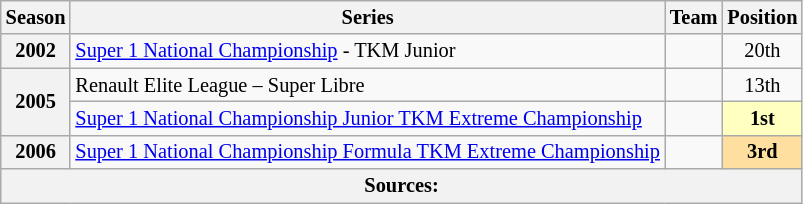<table class="wikitable" style="font-size: 85%; text-align:center">
<tr>
<th>Season</th>
<th>Series</th>
<th>Team</th>
<th>Position</th>
</tr>
<tr>
<th>2002</th>
<td align="left"><a href='#'>Super 1 National Championship</a> - TKM Junior</td>
<td align="left"></td>
<td style="background:#;">20th</td>
</tr>
<tr>
<th rowspan="2">2005</th>
<td align="left">Renault Elite League – Super Libre</td>
<td align="left"></td>
<td style="background:#;">13th</td>
</tr>
<tr>
<td align="left"><a href='#'>Super 1 National Championship Junior TKM Extreme Championship</a></td>
<td align="left"></td>
<td style="background:#FFFFBF;"><strong>1st</strong></td>
</tr>
<tr>
<th>2006</th>
<td align="left"><a href='#'>Super 1 National Championship Formula TKM Extreme Championship</a></td>
<td align="left"></td>
<td style="background:#ffdf9f;"><strong>3rd</strong></td>
</tr>
<tr>
<th colspan="4">Sources:</th>
</tr>
</table>
